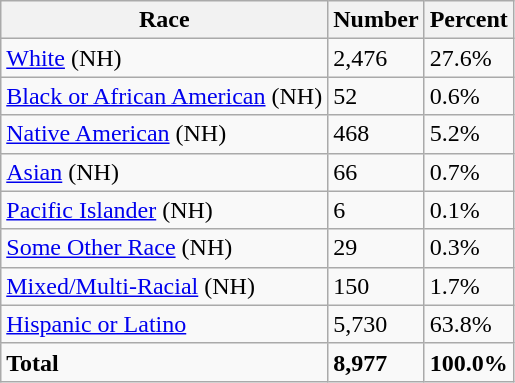<table class="wikitable">
<tr>
<th>Race</th>
<th>Number</th>
<th>Percent</th>
</tr>
<tr>
<td><a href='#'>White</a> (NH)</td>
<td>2,476</td>
<td>27.6%</td>
</tr>
<tr>
<td><a href='#'>Black or African American</a> (NH)</td>
<td>52</td>
<td>0.6%</td>
</tr>
<tr>
<td><a href='#'>Native American</a> (NH)</td>
<td>468</td>
<td>5.2%</td>
</tr>
<tr>
<td><a href='#'>Asian</a> (NH)</td>
<td>66</td>
<td>0.7%</td>
</tr>
<tr>
<td><a href='#'>Pacific Islander</a> (NH)</td>
<td>6</td>
<td>0.1%</td>
</tr>
<tr>
<td><a href='#'>Some Other Race</a> (NH)</td>
<td>29</td>
<td>0.3%</td>
</tr>
<tr>
<td><a href='#'>Mixed/Multi-Racial</a> (NH)</td>
<td>150</td>
<td>1.7%</td>
</tr>
<tr>
<td><a href='#'>Hispanic or Latino</a></td>
<td>5,730</td>
<td>63.8%</td>
</tr>
<tr>
<td><strong>Total</strong></td>
<td><strong>8,977</strong></td>
<td><strong>100.0%</strong></td>
</tr>
</table>
